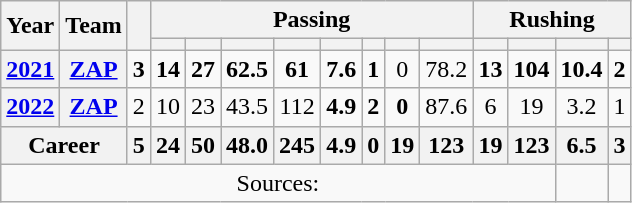<table class="wikitable" style="text-align:center;">
<tr>
<th rowspan="2">Year</th>
<th rowspan="2">Team</th>
<th rowspan="2"></th>
<th colspan="8">Passing</th>
<th colspan="4">Rushing</th>
</tr>
<tr>
<th></th>
<th></th>
<th></th>
<th></th>
<th></th>
<th></th>
<th></th>
<th></th>
<th></th>
<th></th>
<th></th>
<th></th>
</tr>
<tr>
<th><a href='#'>2021</a></th>
<th><a href='#'>ZAP</a></th>
<td><strong>3</strong></td>
<td><strong>14</strong></td>
<td><strong>27</strong></td>
<td><strong>62.5</strong></td>
<td><strong>61</strong></td>
<td><strong>7.6</strong></td>
<td><strong>1</strong></td>
<td>0</td>
<td>78.2</td>
<td><strong>13</strong></td>
<td><strong>104</strong></td>
<td><strong>10.4</strong></td>
<td><strong>2</strong></td>
</tr>
<tr>
<th><a href='#'>2022</a></th>
<th><a href='#'>ZAP</a></th>
<td>2</td>
<td>10</td>
<td>23</td>
<td>43.5</td>
<td>112</td>
<td><strong>4.9</strong></td>
<td><strong>2</strong></td>
<td><strong>0</strong></td>
<td>87.6</td>
<td>6</td>
<td>19</td>
<td>3.2</td>
<td>1</td>
</tr>
<tr>
<th colspan="2">Career</th>
<th>5</th>
<th>24</th>
<th>50</th>
<th>48.0</th>
<th>245</th>
<th>4.9</th>
<th>0</th>
<th>19</th>
<th>123</th>
<th>19</th>
<th>123</th>
<th>6.5</th>
<th>3</th>
</tr>
<tr>
<td colspan="13">Sources:</td>
<td></td>
<td></td>
</tr>
</table>
